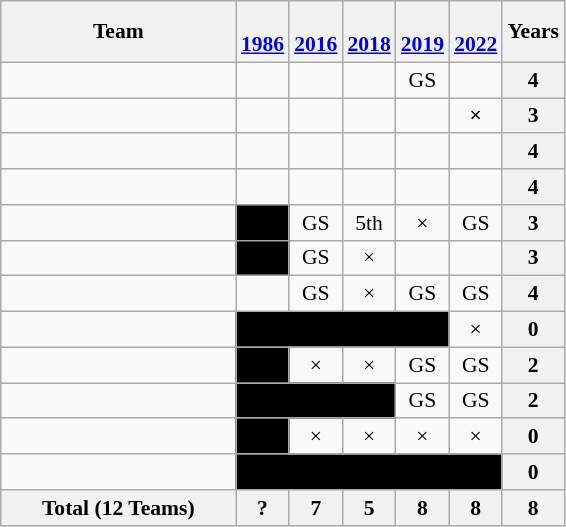<table class="wikitable" style="text-align:center; font-size:90%">
<tr>
<th width=150>Team</th>
<th><br><a href='#'>1986</a></th>
<th><br><a href='#'>2016</a></th>
<th><br><a href='#'>2018</a></th>
<th><br><a href='#'>2019</a></th>
<th><br><a href='#'>2022</a></th>
<th>Years</th>
</tr>
<tr>
<td align=left></td>
<td></td>
<td></td>
<td></td>
<td>GS</td>
<td></td>
<th>4</th>
</tr>
<tr>
<td align=left></td>
<td></td>
<td></td>
<td></td>
<td></td>
<td><strong>×</strong></td>
<th>3</th>
</tr>
<tr>
<td align=left></td>
<td></td>
<td></td>
<td></td>
<td></td>
<td></td>
<th>4</th>
</tr>
<tr>
<td align=left></td>
<td></td>
<td></td>
<td></td>
<td></td>
<td></td>
<th>4</th>
</tr>
<tr>
<td align=left></td>
<td style="background-color:black;"></td>
<td>GS</td>
<td>5th</td>
<td>×</td>
<td>GS</td>
<th>3</th>
</tr>
<tr>
<td align=left></td>
<td style="background-color:black;"></td>
<td>GS</td>
<td>×</td>
<td></td>
<td></td>
<th>3</th>
</tr>
<tr>
<td align=left></td>
<td></td>
<td>GS</td>
<td>×</td>
<td>GS</td>
<td>GS</td>
<th>4</th>
</tr>
<tr>
<td align=left></td>
<td colspan=4 style="background-color:black;"></td>
<td>×</td>
<th>0</th>
</tr>
<tr>
<td align=left></td>
<td style="background-color:black;"></td>
<td>×</td>
<td>×</td>
<td>GS</td>
<td>GS</td>
<th>2</th>
</tr>
<tr>
<td align=left></td>
<td colspan=3 style="background-color:black;"></td>
<td>GS</td>
<td>GS</td>
<th>2</th>
</tr>
<tr>
<td align=left></td>
<td style="background-color:black;"></td>
<td>×</td>
<td>×</td>
<td>×</td>
<td>×</td>
<th>0</th>
</tr>
<tr>
<td align=left></td>
<td colspan=5 style="background-color:black;"></td>
<th>0</th>
</tr>
<tr>
<th>Total (12 Teams)</th>
<th>?</th>
<th>7</th>
<th>5</th>
<th>8</th>
<th>8</th>
<th>8</th>
</tr>
</table>
